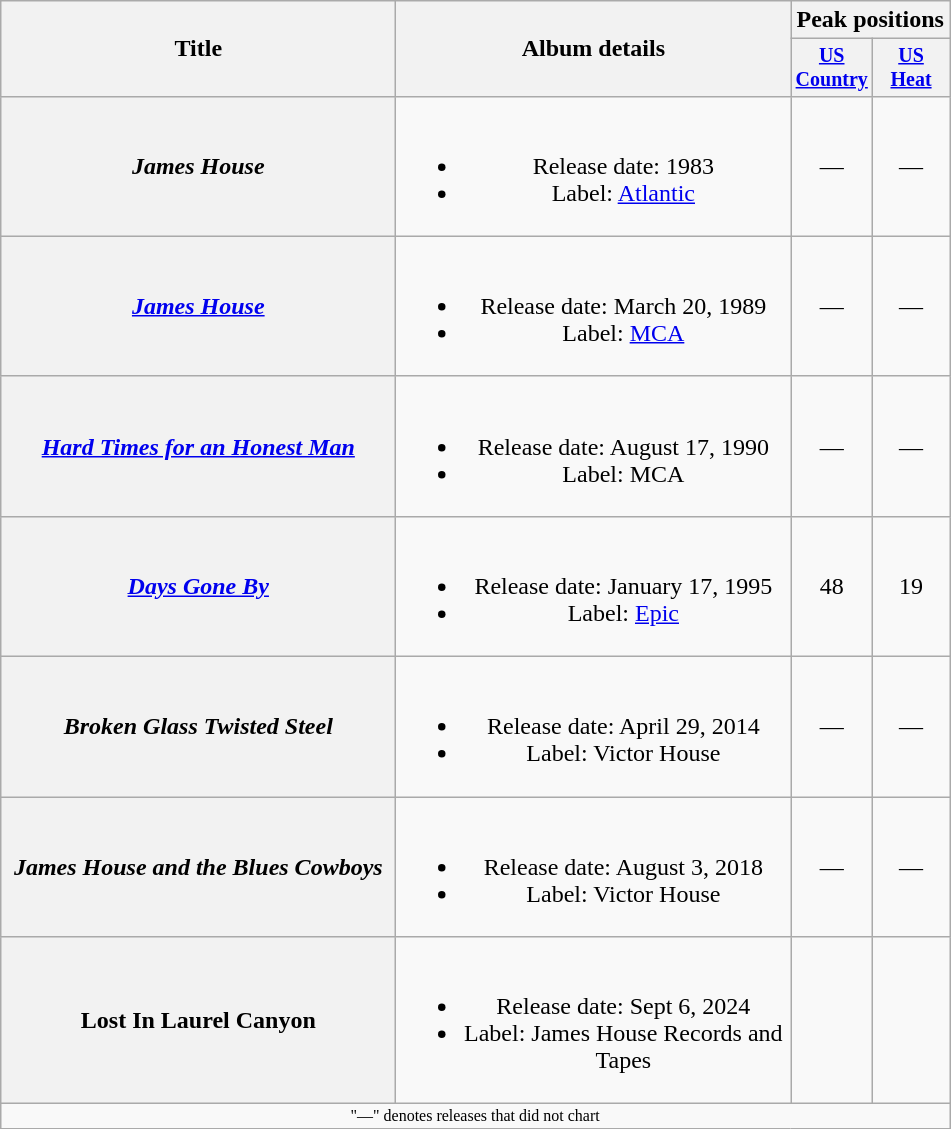<table class="wikitable plainrowheaders" style="text-align:center;">
<tr>
<th rowspan="2" style="width:16em;">Title</th>
<th rowspan="2" style="width:16em;">Album details</th>
<th colspan="2">Peak positions</th>
</tr>
<tr style="font-size:smaller;">
<th width="45"><a href='#'>US Country</a></th>
<th width="45"><a href='#'>US Heat</a></th>
</tr>
<tr>
<th scope="row"><em>James House</em></th>
<td><br><ul><li>Release date: 1983</li><li>Label: <a href='#'>Atlantic</a></li></ul></td>
<td>—</td>
<td>—</td>
</tr>
<tr>
<th scope="row"><em><a href='#'>James House</a></em></th>
<td><br><ul><li>Release date: March 20, 1989</li><li>Label: <a href='#'>MCA</a></li></ul></td>
<td>—</td>
<td>—</td>
</tr>
<tr>
<th scope="row"><em><a href='#'>Hard Times for an Honest Man</a></em></th>
<td><br><ul><li>Release date: August 17, 1990</li><li>Label: MCA</li></ul></td>
<td>—</td>
<td>—</td>
</tr>
<tr>
<th scope="row"><em><a href='#'>Days Gone By</a></em></th>
<td><br><ul><li>Release date: January 17, 1995</li><li>Label: <a href='#'>Epic</a></li></ul></td>
<td>48</td>
<td>19</td>
</tr>
<tr>
<th scope="row"><em>Broken Glass Twisted Steel</em></th>
<td><br><ul><li>Release date: April 29, 2014</li><li>Label: Victor House</li></ul></td>
<td>—</td>
<td>—</td>
</tr>
<tr>
<th scope="row"><em>James House and the Blues Cowboys</em></th>
<td><br><ul><li>Release date: August 3, 2018</li><li>Label: Victor House</li></ul></td>
<td>—</td>
<td>—</td>
</tr>
<tr>
<th>Lost In Laurel Canyon</th>
<td><br><ul><li>Release date: Sept 6, 2024</li><li>Label: James House Records and Tapes</li></ul></td>
<td></td>
<td></td>
</tr>
<tr>
<td colspan="4" style="font-size:8pt">"—" denotes releases that did not chart</td>
</tr>
</table>
